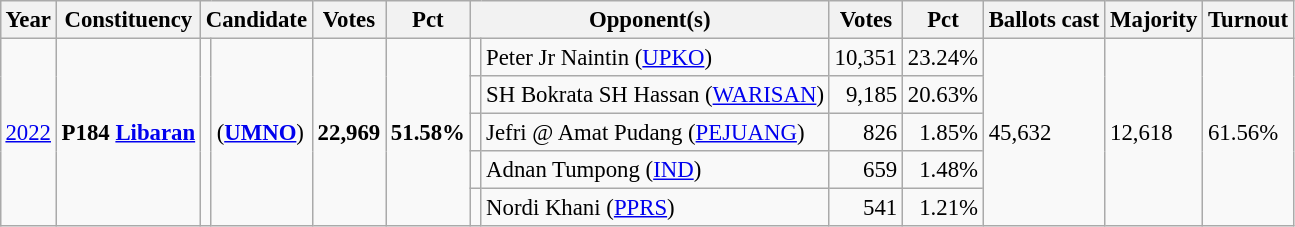<table class="wikitable" style="margin:0.5em ; font-size:95%">
<tr>
<th>Year</th>
<th>Constituency</th>
<th colspan=2>Candidate</th>
<th>Votes</th>
<th>Pct</th>
<th colspan=2>Opponent(s)</th>
<th>Votes</th>
<th>Pct</th>
<th>Ballots cast</th>
<th>Majority</th>
<th>Turnout</th>
</tr>
<tr>
<td rowspan="5"><a href='#'>2022</a></td>
<td rowspan="5"><strong>P184 <a href='#'>Libaran</a></strong></td>
<td rowspan="5" ></td>
<td rowspan="5"> (<a href='#'><strong>UMNO</strong></a>)</td>
<td rowspan="5" align="right"><strong>22,969</strong></td>
<td rowspan="5"><strong>51.58%</strong></td>
<td></td>
<td>Peter Jr Naintin (<a href='#'>UPKO</a>)</td>
<td align="right">10,351</td>
<td>23.24%</td>
<td rowspan=5>45,632</td>
<td rowspan=5>12,618</td>
<td rowspan=5>61.56%</td>
</tr>
<tr>
<td></td>
<td>SH Bokrata SH Hassan (<a href='#'>WARISAN</a>)</td>
<td align="right">9,185</td>
<td>20.63%</td>
</tr>
<tr>
<td bgcolor=></td>
<td>Jefri @ Amat Pudang (<a href='#'>PEJUANG</a>)</td>
<td align="right">826</td>
<td align="right">1.85%</td>
</tr>
<tr>
<td></td>
<td>Adnan Tumpong (<a href='#'>IND</a>)</td>
<td align="right">659</td>
<td align="right">1.48%</td>
</tr>
<tr>
<td bgcolor=></td>
<td>Nordi Khani (<a href='#'>PPRS</a>)</td>
<td align="right">541</td>
<td align="right">1.21%</td>
</tr>
</table>
